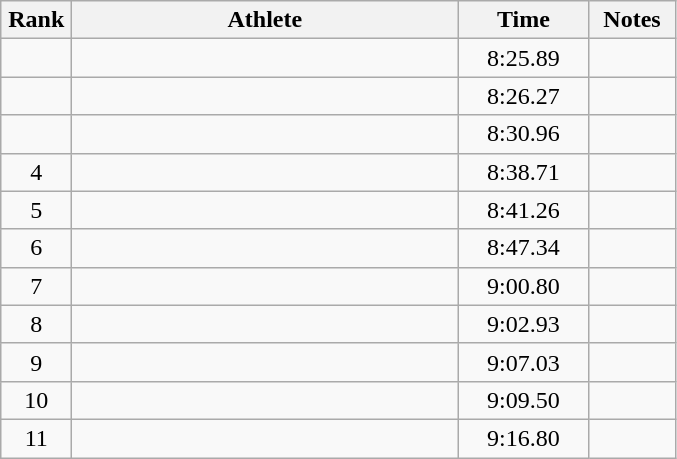<table class="wikitable" style="text-align:center">
<tr>
<th width=40>Rank</th>
<th width=250>Athlete</th>
<th width=80>Time</th>
<th width=50>Notes</th>
</tr>
<tr>
<td></td>
<td align=left></td>
<td>8:25.89</td>
<td></td>
</tr>
<tr>
<td></td>
<td align=left></td>
<td>8:26.27</td>
<td></td>
</tr>
<tr>
<td></td>
<td align=left></td>
<td>8:30.96</td>
<td></td>
</tr>
<tr>
<td>4</td>
<td align=left></td>
<td>8:38.71</td>
<td></td>
</tr>
<tr>
<td>5</td>
<td align=left></td>
<td>8:41.26</td>
<td></td>
</tr>
<tr>
<td>6</td>
<td align=left></td>
<td>8:47.34</td>
<td></td>
</tr>
<tr>
<td>7</td>
<td align=left></td>
<td>9:00.80</td>
<td></td>
</tr>
<tr>
<td>8</td>
<td align=left></td>
<td>9:02.93</td>
<td></td>
</tr>
<tr>
<td>9</td>
<td align=left></td>
<td>9:07.03</td>
<td></td>
</tr>
<tr>
<td>10</td>
<td align=left></td>
<td>9:09.50</td>
<td></td>
</tr>
<tr>
<td>11</td>
<td align=left></td>
<td>9:16.80</td>
<td></td>
</tr>
</table>
